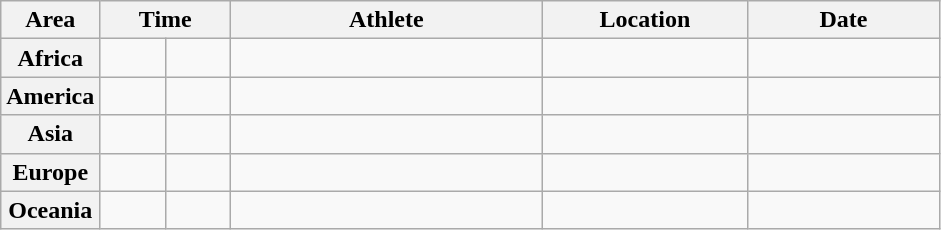<table class="wikitable">
<tr>
<th width="45">Area</th>
<th width="80" colspan="2">Time</th>
<th width="200">Athlete</th>
<th width="130">Location</th>
<th width="120">Date</th>
</tr>
<tr>
<th>Africa</th>
<td align="center"></td>
<td align="center"></td>
<td></td>
<td></td>
<td align="right"></td>
</tr>
<tr>
<th>America</th>
<td align="center"></td>
<td align="center"></td>
<td></td>
<td></td>
<td align="right"></td>
</tr>
<tr>
<th>Asia</th>
<td align="center"></td>
<td align="center"></td>
<td></td>
<td></td>
<td align="right"></td>
</tr>
<tr>
<th>Europe</th>
<td align="center"></td>
<td align="center"></td>
<td></td>
<td></td>
<td align="right"></td>
</tr>
<tr>
<th>Oceania</th>
<td align="center"></td>
<td align="center"></td>
<td></td>
<td></td>
<td align="right"></td>
</tr>
</table>
